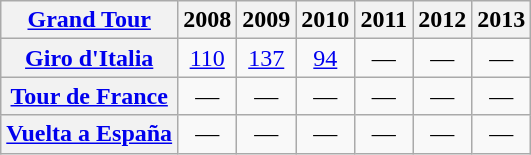<table class="wikitable plainrowheaders">
<tr>
<th scope="col"><a href='#'>Grand Tour</a></th>
<th scope="col">2008</th>
<th scope="col">2009</th>
<th scope="col">2010</th>
<th scope="col">2011</th>
<th scope="col">2012</th>
<th scope="col">2013</th>
</tr>
<tr style="text-align:center;">
<th scope="row"> <a href='#'>Giro d'Italia</a></th>
<td style="text-align:center;"><a href='#'>110</a></td>
<td style="text-align:center;"><a href='#'>137</a></td>
<td style="text-align:center;"><a href='#'>94</a></td>
<td>—</td>
<td>—</td>
<td>—</td>
</tr>
<tr style="text-align:center;">
<th scope="row"> <a href='#'>Tour de France</a></th>
<td>—</td>
<td>—</td>
<td>—</td>
<td>—</td>
<td>—</td>
<td>—</td>
</tr>
<tr style="text-align:center;">
<th scope="row"> <a href='#'>Vuelta a España</a></th>
<td>—</td>
<td>—</td>
<td>—</td>
<td>—</td>
<td>—</td>
<td>—</td>
</tr>
</table>
